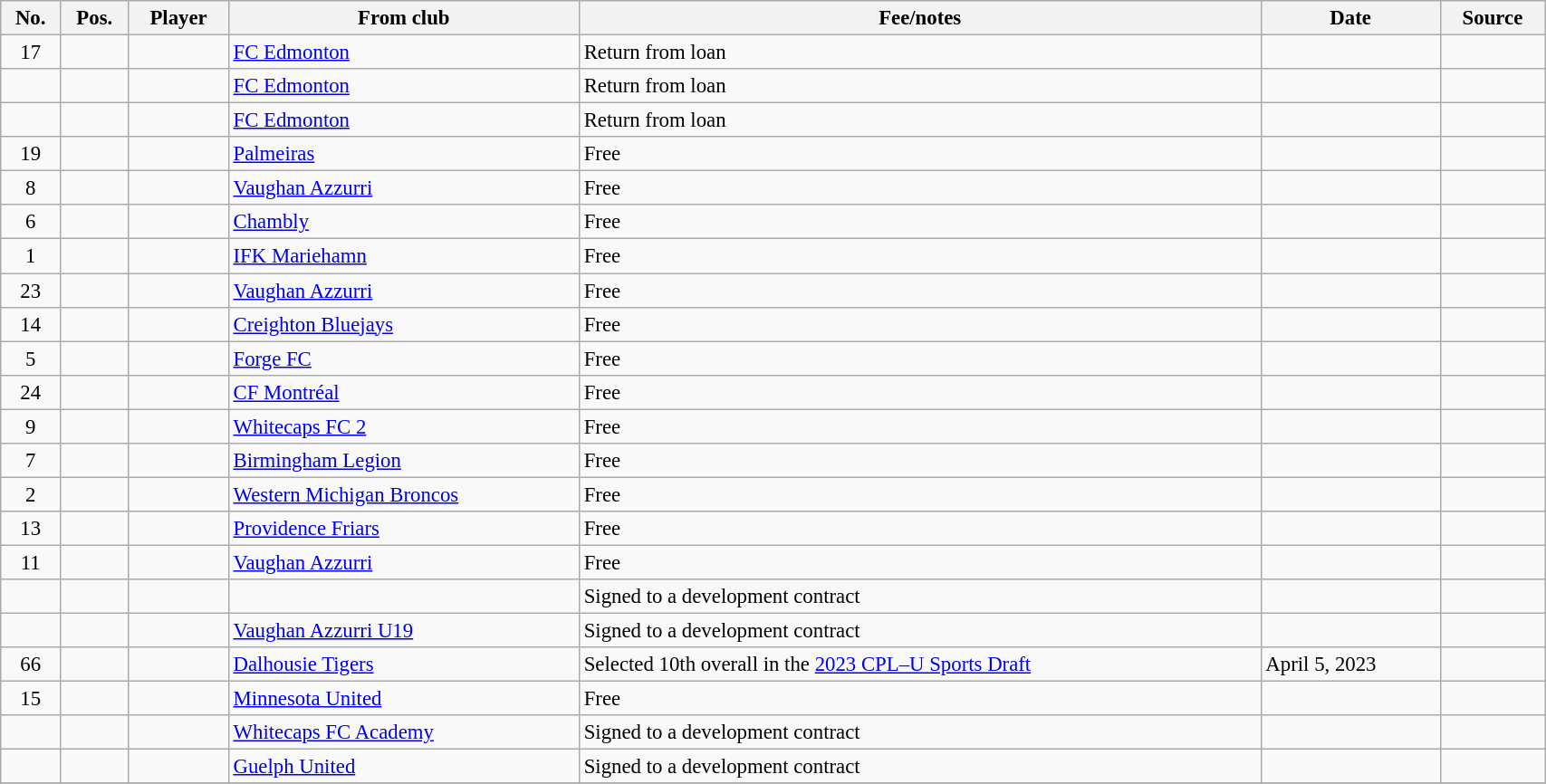<table class="wikitable sortable" style="width:90%; font-size:95%;">
<tr>
<th>No.</th>
<th>Pos.</th>
<th>Player</th>
<th>From club</th>
<th>Fee/notes</th>
<th>Date</th>
<th>Source</th>
</tr>
<tr>
<td align=center>17</td>
<td align=center></td>
<td></td>
<td> <a href='#'>FC Edmonton</a></td>
<td>Return from loan</td>
<td></td>
<td></td>
</tr>
<tr>
<td align=center></td>
<td align=center></td>
<td></td>
<td> <a href='#'>FC Edmonton</a></td>
<td>Return from loan</td>
<td></td>
</tr>
<tr>
<td align=center></td>
<td align=center></td>
<td></td>
<td> <a href='#'>FC Edmonton</a></td>
<td>Return from loan</td>
<td></td>
<td></td>
</tr>
<tr>
<td align=center>19</td>
<td align=center></td>
<td></td>
<td> <a href='#'>Palmeiras</a></td>
<td>Free</td>
<td></td>
<td></td>
</tr>
<tr>
<td align=center>8</td>
<td align=center></td>
<td></td>
<td> <a href='#'>Vaughan Azzurri</a></td>
<td>Free</td>
<td></td>
<td></td>
</tr>
<tr>
<td align=center>6</td>
<td align=center></td>
<td></td>
<td> <a href='#'>Chambly</a></td>
<td>Free</td>
<td></td>
<td></td>
</tr>
<tr>
<td align=center>1</td>
<td align=center></td>
<td></td>
<td> <a href='#'>IFK Mariehamn</a></td>
<td>Free</td>
<td></td>
<td></td>
</tr>
<tr>
<td align=center>23</td>
<td align=center></td>
<td></td>
<td> <a href='#'>Vaughan Azzurri</a></td>
<td>Free</td>
<td></td>
<td></td>
</tr>
<tr>
<td align=center>14</td>
<td align=center></td>
<td></td>
<td> <a href='#'>Creighton Bluejays</a></td>
<td>Free</td>
<td></td>
<td></td>
</tr>
<tr>
<td align=center>5</td>
<td align=center></td>
<td></td>
<td> <a href='#'>Forge FC</a></td>
<td>Free</td>
<td></td>
<td></td>
</tr>
<tr>
<td align=center>24</td>
<td align=center></td>
<td></td>
<td> <a href='#'>CF Montréal</a></td>
<td>Free</td>
<td></td>
<td></td>
</tr>
<tr>
<td align=center>9</td>
<td align=center></td>
<td></td>
<td> <a href='#'>Whitecaps FC 2</a></td>
<td>Free</td>
<td></td>
<td></td>
</tr>
<tr>
<td align=center>7</td>
<td align=center></td>
<td></td>
<td> <a href='#'>Birmingham Legion</a></td>
<td>Free</td>
<td></td>
<td></td>
</tr>
<tr>
<td align=center>2</td>
<td align=center></td>
<td></td>
<td> <a href='#'>Western Michigan Broncos</a></td>
<td>Free</td>
<td></td>
<td></td>
</tr>
<tr>
<td align=center>13</td>
<td align=center></td>
<td></td>
<td> <a href='#'>Providence Friars</a></td>
<td>Free</td>
<td></td>
<td></td>
</tr>
<tr>
<td align=center>11</td>
<td align=center></td>
<td></td>
<td> <a href='#'>Vaughan Azzurri</a></td>
<td>Free</td>
<td></td>
<td></td>
</tr>
<tr>
<td align=center></td>
<td align=center></td>
<td></td>
<td></td>
<td>Signed to a development contract</td>
<td></td>
<td></td>
</tr>
<tr>
<td align=center></td>
<td align=center></td>
<td></td>
<td> <a href='#'>Vaughan Azzurri U19</a></td>
<td>Signed to a development contract</td>
<td></td>
<td></td>
</tr>
<tr>
<td align=center>66</td>
<td align=center></td>
<td></td>
<td> <a href='#'>Dalhousie Tigers</a></td>
<td>Selected 10th overall in the <a href='#'>2023 CPL–U Sports Draft</a></td>
<td>April 5, 2023</td>
<td></td>
</tr>
<tr>
<td align=center>15</td>
<td align=center></td>
<td></td>
<td> <a href='#'>Minnesota United</a></td>
<td>Free</td>
<td></td>
<td></td>
</tr>
<tr>
<td align=center></td>
<td align=center></td>
<td></td>
<td> <a href='#'>Whitecaps FC Academy</a></td>
<td>Signed to a development contract</td>
<td></td>
<td></td>
</tr>
<tr>
<td align=center></td>
<td align=center></td>
<td></td>
<td> <a href='#'>Guelph United</a></td>
<td>Signed to a development contract</td>
<td></td>
<td></td>
</tr>
<tr>
</tr>
</table>
